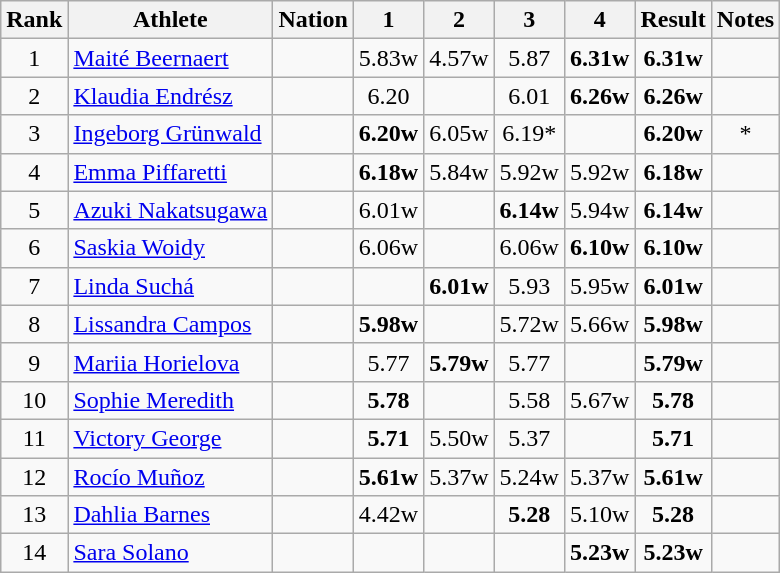<table class="wikitable sortable" style="text-align:center">
<tr>
<th>Rank</th>
<th>Athlete</th>
<th>Nation</th>
<th>1</th>
<th>2</th>
<th>3</th>
<th>4</th>
<th>Result</th>
<th>Notes</th>
</tr>
<tr>
<td>1</td>
<td align=left><a href='#'>Maité Beernaert</a></td>
<td align=left></td>
<td>5.83w</td>
<td>4.57w</td>
<td>5.87</td>
<td><strong>6.31w</strong></td>
<td><strong>6.31w</strong></td>
<td></td>
</tr>
<tr>
<td>2</td>
<td align=left><a href='#'>Klaudia Endrész</a></td>
<td align=left></td>
<td>6.20</td>
<td></td>
<td>6.01</td>
<td><strong>6.26w</strong></td>
<td><strong>6.26w</strong></td>
<td></td>
</tr>
<tr>
<td>3</td>
<td align=left><a href='#'>Ingeborg Grünwald</a></td>
<td align=left></td>
<td><strong>6.20w</strong></td>
<td>6.05w</td>
<td>6.19*</td>
<td></td>
<td><strong>6.20w</strong></td>
<td>*</td>
</tr>
<tr>
<td>4</td>
<td align=left><a href='#'>Emma Piffaretti</a></td>
<td align=left></td>
<td><strong>6.18w</strong></td>
<td>5.84w</td>
<td>5.92w</td>
<td>5.92w</td>
<td><strong>6.18w</strong></td>
<td></td>
</tr>
<tr>
<td>5</td>
<td align=left><a href='#'>Azuki Nakatsugawa</a></td>
<td align=left></td>
<td>6.01w</td>
<td></td>
<td><strong>6.14w</strong></td>
<td>5.94w</td>
<td><strong>6.14w</strong></td>
<td></td>
</tr>
<tr>
<td>6</td>
<td align=left><a href='#'>Saskia Woidy</a></td>
<td align=left></td>
<td>6.06w</td>
<td></td>
<td>6.06w</td>
<td><strong>6.10w</strong></td>
<td><strong>6.10w</strong></td>
<td></td>
</tr>
<tr>
<td>7</td>
<td align=left><a href='#'>Linda Suchá</a></td>
<td align=left></td>
<td></td>
<td><strong>6.01w</strong></td>
<td>5.93</td>
<td>5.95w</td>
<td><strong>6.01w</strong></td>
<td></td>
</tr>
<tr>
<td>8</td>
<td align=left><a href='#'>Lissandra Campos</a></td>
<td align="left"></td>
<td><strong>5.98w</strong></td>
<td></td>
<td>5.72w</td>
<td>5.66w</td>
<td><strong>5.98w</strong></td>
<td></td>
</tr>
<tr>
<td>9</td>
<td align=left><a href='#'>Mariia Horielova</a></td>
<td align=left></td>
<td>5.77</td>
<td><strong>5.79w</strong></td>
<td>5.77</td>
<td></td>
<td><strong>5.79w</strong></td>
<td></td>
</tr>
<tr>
<td>10</td>
<td align=left><a href='#'>Sophie Meredith</a></td>
<td align=left></td>
<td><strong>5.78</strong></td>
<td></td>
<td>5.58</td>
<td>5.67w</td>
<td><strong>5.78</strong></td>
<td></td>
</tr>
<tr>
<td>11</td>
<td align=left><a href='#'>Victory George</a></td>
<td align=left></td>
<td><strong>5.71</strong></td>
<td>5.50w</td>
<td>5.37</td>
<td></td>
<td><strong>5.71</strong></td>
<td></td>
</tr>
<tr>
<td>12</td>
<td align=left><a href='#'>Rocío Muñoz</a></td>
<td align="left"></td>
<td><strong>5.61w</strong></td>
<td>5.37w</td>
<td>5.24w</td>
<td>5.37w</td>
<td><strong>5.61w</strong></td>
<td></td>
</tr>
<tr>
<td>13</td>
<td align=left><a href='#'>Dahlia Barnes</a></td>
<td align=left></td>
<td>4.42w</td>
<td></td>
<td><strong>5.28</strong></td>
<td>5.10w</td>
<td><strong>5.28</strong></td>
<td></td>
</tr>
<tr>
<td>14</td>
<td align=left><a href='#'>Sara Solano</a></td>
<td align="left"></td>
<td></td>
<td></td>
<td></td>
<td><strong>5.23w</strong></td>
<td><strong>5.23w</strong></td>
<td></td>
</tr>
</table>
